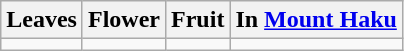<table class="wikitable">
<tr>
<th>Leaves</th>
<th>Flower</th>
<th>Fruit</th>
<th>In <a href='#'>Mount Haku</a></th>
</tr>
<tr>
<td></td>
<td></td>
<td></td>
<td></td>
</tr>
</table>
